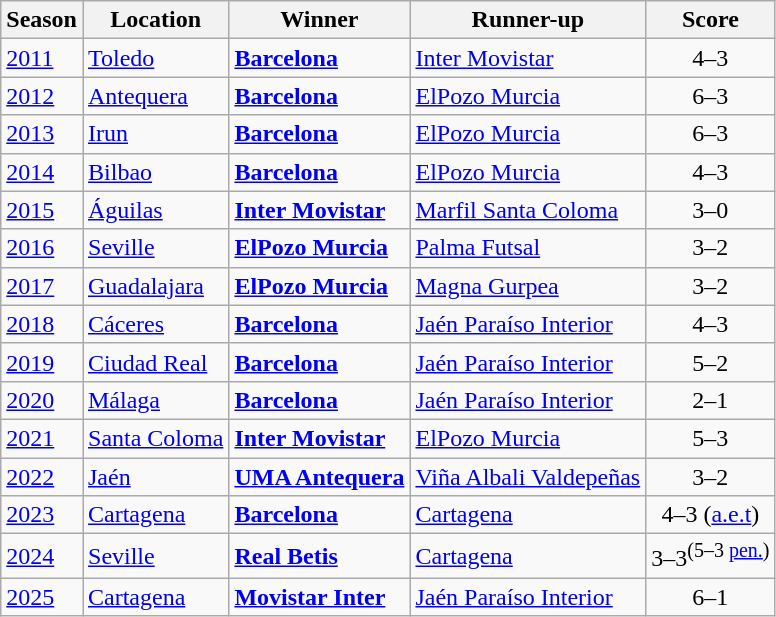<table class="wikitable">
<tr>
<th>Season</th>
<th>Location</th>
<th>Winner</th>
<th>Runner-up</th>
<th>Score</th>
</tr>
<tr>
<td><a href='#'>2011</a></td>
<td><a href='#'>Toledo</a></td>
<td><strong><a href='#'>Barcelona</a></strong></td>
<td><a href='#'>Inter Movistar</a></td>
<td align=center>4–3</td>
</tr>
<tr>
<td><a href='#'>2012</a></td>
<td><a href='#'>Antequera</a></td>
<td><strong><a href='#'>Barcelona</a></strong></td>
<td><a href='#'>ElPozo Murcia</a></td>
<td align=center>6–3</td>
</tr>
<tr>
<td><a href='#'>2013</a></td>
<td><a href='#'>Irun</a></td>
<td><strong><a href='#'>Barcelona</a></strong></td>
<td><a href='#'>ElPozo Murcia</a></td>
<td align=center>6–3</td>
</tr>
<tr>
<td><a href='#'>2014</a></td>
<td><a href='#'>Bilbao</a></td>
<td><strong><a href='#'>Barcelona</a></strong></td>
<td><a href='#'>ElPozo Murcia</a></td>
<td align=center>4–3</td>
</tr>
<tr>
<td><a href='#'>2015</a></td>
<td><a href='#'>Águilas</a></td>
<td><strong><a href='#'>Inter Movistar</a></strong></td>
<td><a href='#'>Marfil Santa Coloma</a></td>
<td align=center>3–0</td>
</tr>
<tr>
<td><a href='#'>2016</a></td>
<td><a href='#'>Seville</a></td>
<td><strong><a href='#'>ElPozo Murcia</a></strong></td>
<td><a href='#'>Palma Futsal</a></td>
<td align=center>3–2</td>
</tr>
<tr>
<td><a href='#'>2017</a></td>
<td><a href='#'>Guadalajara</a></td>
<td><strong><a href='#'>ElPozo Murcia</a></strong></td>
<td><a href='#'>Magna Gurpea</a></td>
<td align=center>3–2</td>
</tr>
<tr>
<td><a href='#'>2018</a></td>
<td><a href='#'>Cáceres</a></td>
<td><strong><a href='#'>Barcelona</a></strong></td>
<td><a href='#'>Jaén Paraíso Interior</a></td>
<td align=center>4–3</td>
</tr>
<tr>
<td><a href='#'>2019</a></td>
<td><a href='#'>Ciudad Real</a></td>
<td><strong><a href='#'>Barcelona</a></strong></td>
<td><a href='#'>Jaén Paraíso Interior</a></td>
<td align=center>5–2</td>
</tr>
<tr>
<td><a href='#'>2020</a></td>
<td><a href='#'>Málaga</a></td>
<td><strong><a href='#'>Barcelona</a></strong></td>
<td><a href='#'>Jaén Paraíso Interior</a></td>
<td align=center>2–1</td>
</tr>
<tr>
<td><a href='#'>2021</a></td>
<td><a href='#'>Santa Coloma</a></td>
<td><strong><a href='#'>Inter Movistar</a></strong></td>
<td><a href='#'>ElPozo Murcia</a></td>
<td align=center>5–3</td>
</tr>
<tr>
<td><a href='#'>2022</a></td>
<td><a href='#'>Jaén</a></td>
<td><strong><a href='#'>UMA Antequera</a></strong></td>
<td><a href='#'>Viña Albali Valdepeñas</a></td>
<td align=center>3–2</td>
</tr>
<tr>
<td><a href='#'>2023</a></td>
<td><a href='#'>Cartagena</a></td>
<td><strong><a href='#'>Barcelona</a></strong></td>
<td><a href='#'>Cartagena</a></td>
<td align=center>4–3 (<a href='#'>a.e.t</a>)</td>
</tr>
<tr>
<td><a href='#'>2024</a></td>
<td><a href='#'>Seville</a></td>
<td><strong><a href='#'>Real Betis</a></strong></td>
<td><a href='#'>Cartagena</a></td>
<td align=center>3–3<sup>(5–3 <a href='#'>pen.</a>)</sup></td>
</tr>
<tr>
<td><a href='#'>2025</a></td>
<td><a href='#'>Cartagena</a></td>
<td><strong><a href='#'>Movistar Inter</a></strong></td>
<td><a href='#'>Jaén Paraíso Interior</a></td>
<td align=center>6–1</td>
</tr>
</table>
